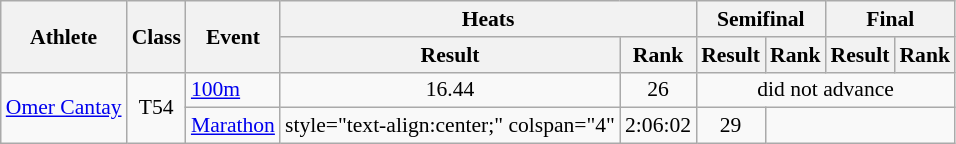<table class=wikitable style="font-size:90%">
<tr>
<th rowspan="2">Athlete</th>
<th rowspan="2">Class</th>
<th rowspan="2">Event</th>
<th colspan="2">Heats</th>
<th colspan="2">Semifinal</th>
<th colspan="2">Final</th>
</tr>
<tr>
<th>Result</th>
<th>Rank</th>
<th>Result</th>
<th>Rank</th>
<th>Result</th>
<th>Rank</th>
</tr>
<tr>
<td rowspan="2"><a href='#'>Omer Cantay</a></td>
<td rowspan="2" style="text-align:center;">T54</td>
<td><a href='#'>100m</a></td>
<td style="text-align:center;">16.44</td>
<td style="text-align:center;">26</td>
<td style="text-align:center;" colspan="4">did not advance</td>
</tr>
<tr>
<td><a href='#'>Marathon</a></td>
<td>style="text-align:center;" colspan="4" </td>
<td style="text-align:center;">2:06:02</td>
<td style="text-align:center;">29</td>
</tr>
</table>
